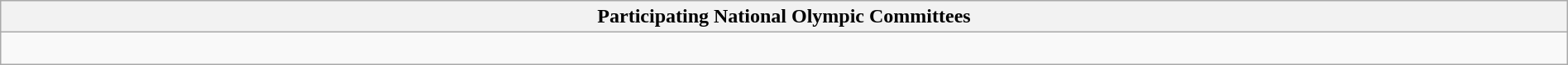<table class="wikitable collapsible" style="width:100%;">
<tr>
<th>Participating National Olympic Committees</th>
</tr>
<tr>
<td><br>

</td>
</tr>
</table>
